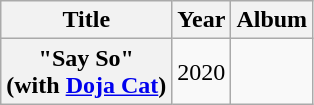<table class="wikitable plainrowheaders" style="text-align:center;">
<tr>
<th>Title</th>
<th>Year</th>
<th>Album</th>
</tr>
<tr>
<th scope=row>"Say So"<br>(with <a href='#'>Doja Cat</a>)</th>
<td>2020</td>
<td></td>
</tr>
</table>
